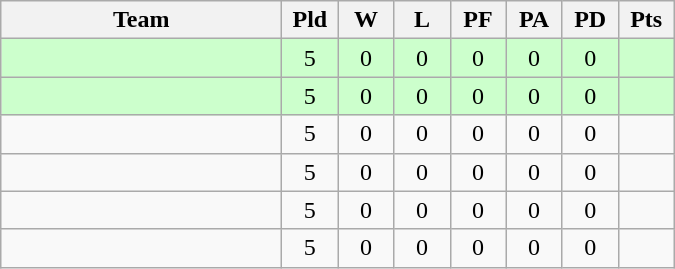<table class=wikitable style="text-align:center">
<tr>
<th width=180>Team</th>
<th width=30>Pld</th>
<th width=30>W</th>
<th width=30>L</th>
<th width=30>PF</th>
<th width=30>PA</th>
<th width=30>PD</th>
<th width=30>Pts</th>
</tr>
<tr bgcolor="#ccffcc">
<td align="left"></td>
<td>5</td>
<td>0</td>
<td>0</td>
<td>0</td>
<td>0</td>
<td>0</td>
<td><strong>  </strong></td>
</tr>
<tr bgcolor="#ccffcc">
<td align="left"></td>
<td>5</td>
<td>0</td>
<td>0</td>
<td>0</td>
<td>0</td>
<td>0</td>
<td><strong>  </strong></td>
</tr>
<tr b>
<td align="left"></td>
<td>5</td>
<td>0</td>
<td>0</td>
<td>0</td>
<td>0</td>
<td>0</td>
<td><strong>  </strong></td>
</tr>
<tr>
<td align="left"></td>
<td>5</td>
<td>0</td>
<td>0</td>
<td>0</td>
<td>0</td>
<td>0</td>
<td><strong>  </strong></td>
</tr>
<tr>
<td align="left"></td>
<td>5</td>
<td>0</td>
<td>0</td>
<td>0</td>
<td>0</td>
<td>0</td>
<td><strong>  </strong></td>
</tr>
<tr>
<td align="left"></td>
<td>5</td>
<td>0</td>
<td>0</td>
<td>0</td>
<td>0</td>
<td>0</td>
<td><strong>  </strong></td>
</tr>
</table>
